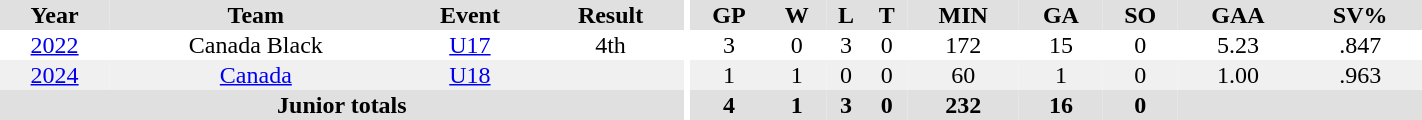<table border="0" cellpadding="1" cellspacing="0" style="width:75%; text-align:center;">
<tr bgcolor="#e0e0e0">
<th>Year</th>
<th>Team</th>
<th>Event</th>
<th>Result</th>
<th rowspan="99" bgcolor="#ffffff"></th>
<th>GP</th>
<th>W</th>
<th>L</th>
<th>T</th>
<th>MIN</th>
<th>GA</th>
<th>SO</th>
<th>GAA</th>
<th>SV%</th>
</tr>
<tr>
<td><a href='#'>2022</a></td>
<td>Canada Black</td>
<td><a href='#'>U17</a></td>
<td>4th</td>
<td>3</td>
<td>0</td>
<td>3</td>
<td>0</td>
<td>172</td>
<td>15</td>
<td>0</td>
<td>5.23</td>
<td>.847</td>
</tr>
<tr bgcolor="f0f0f0">
<td><a href='#'>2024</a></td>
<td><a href='#'>Canada</a></td>
<td><a href='#'>U18</a></td>
<td></td>
<td>1</td>
<td>1</td>
<td>0</td>
<td>0</td>
<td>60</td>
<td>1</td>
<td>0</td>
<td>1.00</td>
<td>.963</td>
</tr>
<tr bgcolor="#e0e0e0">
<th colspan="4">Junior totals</th>
<th>4</th>
<th>1</th>
<th>3</th>
<th>0</th>
<th>232</th>
<th>16</th>
<th>0</th>
<th></th>
<th></th>
</tr>
</table>
